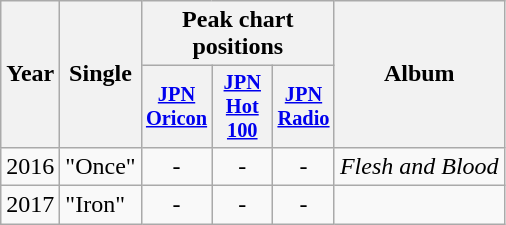<table class="wikitable plainrowheaders" style="text-align:center;">
<tr>
<th scope="col" rowspan="2">Year</th>
<th scope="col" rowspan="2">Single</th>
<th colspan="3">Peak chart positions</th>
<th scope="col" rowspan="2">Album</th>
</tr>
<tr>
<th scope="col" style="width:2.5em;font-size:85%;"><a href='#'>JPN<br>Oricon</a><br></th>
<th scope="col" style="width:2.5em;font-size:85%;"><a href='#'>JPN<br>Hot 100</a><br></th>
<th scope="col" style="width:2.5em;font-size:85%;"><a href='#'>JPN<br>Radio</a><br></th>
</tr>
<tr>
<td>2016</td>
<td style="text-align:left;">"Once"</td>
<td>-</td>
<td>-</td>
<td>-</td>
<td><em>Flesh and Blood</em></td>
</tr>
<tr>
<td>2017</td>
<td style="text-align:left;">"Iron"</td>
<td>-</td>
<td>-</td>
<td>-</td>
<td></td>
</tr>
</table>
